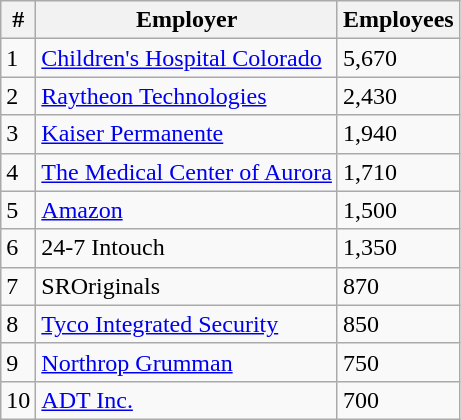<table class="wikitable">
<tr>
<th>#</th>
<th>Employer</th>
<th>Employees</th>
</tr>
<tr>
<td>1</td>
<td><a href='#'>Children's Hospital Colorado</a></td>
<td>5,670</td>
</tr>
<tr>
<td>2</td>
<td><a href='#'>Raytheon Technologies</a></td>
<td>2,430</td>
</tr>
<tr>
<td>3</td>
<td><a href='#'>Kaiser Permanente</a></td>
<td>1,940</td>
</tr>
<tr>
<td>4</td>
<td><a href='#'>The Medical Center of Aurora</a></td>
<td>1,710</td>
</tr>
<tr>
<td>5</td>
<td><a href='#'>Amazon</a></td>
<td>1,500</td>
</tr>
<tr>
<td>6</td>
<td>24-7 Intouch</td>
<td>1,350</td>
</tr>
<tr>
<td>7</td>
<td>SROriginals</td>
<td>870</td>
</tr>
<tr>
<td>8</td>
<td><a href='#'>Tyco Integrated Security</a></td>
<td>850</td>
</tr>
<tr>
<td>9</td>
<td><a href='#'>Northrop Grumman</a></td>
<td>750</td>
</tr>
<tr>
<td>10</td>
<td><a href='#'>ADT Inc.</a></td>
<td>700</td>
</tr>
</table>
